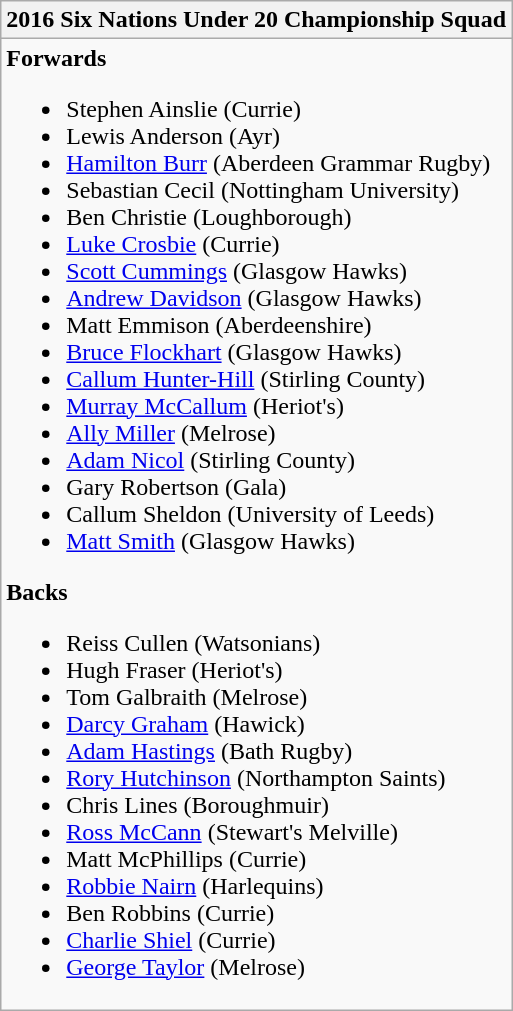<table class="wikitable collapsible collapsed">
<tr>
<th>2016 Six Nations Under 20 Championship Squad</th>
</tr>
<tr>
<td><strong>Forwards</strong><br><ul><li>Stephen Ainslie (Currie)</li><li>Lewis Anderson (Ayr)</li><li><a href='#'>Hamilton Burr</a> (Aberdeen Grammar Rugby)</li><li>Sebastian Cecil (Nottingham University)</li><li>Ben Christie (Loughborough)</li><li><a href='#'>Luke Crosbie</a> (Currie)</li><li><a href='#'>Scott Cummings</a> (Glasgow Hawks)</li><li><a href='#'>Andrew Davidson</a> (Glasgow Hawks)</li><li>Matt Emmison (Aberdeenshire)</li><li><a href='#'>Bruce Flockhart</a> (Glasgow Hawks)</li><li><a href='#'>Callum Hunter-Hill</a> (Stirling County)</li><li><a href='#'>Murray McCallum</a> (Heriot's)</li><li><a href='#'>Ally Miller</a> (Melrose)</li><li><a href='#'>Adam Nicol</a> (Stirling County)</li><li>Gary Robertson (Gala)</li><li>Callum Sheldon (University of Leeds)</li><li><a href='#'>Matt Smith</a> (Glasgow Hawks)</li></ul><strong>Backs</strong><ul><li>Reiss Cullen (Watsonians)</li><li>Hugh Fraser (Heriot's)</li><li>Tom Galbraith (Melrose)</li><li><a href='#'>Darcy Graham</a> (Hawick)</li><li><a href='#'>Adam Hastings</a> (Bath Rugby)</li><li><a href='#'>Rory Hutchinson</a> (Northampton Saints)</li><li>Chris Lines (Boroughmuir)</li><li><a href='#'>Ross McCann</a> (Stewart's Melville)</li><li>Matt McPhillips (Currie)</li><li><a href='#'>Robbie Nairn</a> (Harlequins)</li><li>Ben Robbins (Currie)</li><li><a href='#'>Charlie Shiel</a> (Currie)</li><li><a href='#'>George Taylor</a> (Melrose)</li></ul></td>
</tr>
</table>
